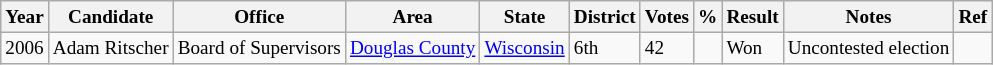<table class="wikitable sortable" style="font-size:80%">
<tr>
<th>Year</th>
<th>Candidate</th>
<th>Office</th>
<th>Area</th>
<th>State</th>
<th>District</th>
<th>Votes</th>
<th>%</th>
<th>Result</th>
<th>Notes</th>
<th>Ref</th>
</tr>
<tr>
<td>2006</td>
<td>Adam Ritscher</td>
<td>Board of Supervisors</td>
<td><a href='#'>Douglas County</a></td>
<td><a href='#'>Wisconsin</a></td>
<td>6th</td>
<td>42</td>
<td></td>
<td> Won</td>
<td>Uncontested election</td>
<td></td>
</tr>
</table>
